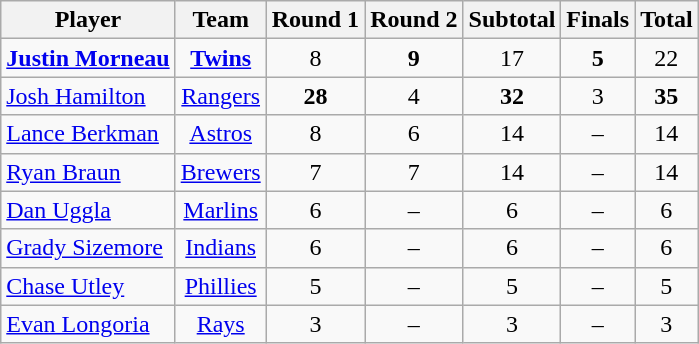<table class="wikitable" style="font-size: 100%; text-align:center;">
<tr>
<th>Player</th>
<th>Team</th>
<th>Round 1</th>
<th>Round 2</th>
<th>Subtotal</th>
<th>Finals</th>
<th>Total</th>
</tr>
<tr>
<td align="left"><strong><a href='#'>Justin Morneau</a></strong></td>
<td><strong><a href='#'>Twins</a></strong></td>
<td>8</td>
<td><strong>9</strong></td>
<td>17</td>
<td><strong>5</strong></td>
<td>22</td>
</tr>
<tr>
<td align="left"><a href='#'>Josh Hamilton</a></td>
<td><a href='#'>Rangers</a></td>
<td><strong>28</strong></td>
<td>4</td>
<td><strong>32</strong></td>
<td>3</td>
<td><strong>35</strong></td>
</tr>
<tr>
<td align="left"><a href='#'>Lance Berkman</a></td>
<td><a href='#'>Astros</a></td>
<td>8</td>
<td>6</td>
<td>14</td>
<td>–</td>
<td>14</td>
</tr>
<tr>
<td align="left"><a href='#'>Ryan Braun</a></td>
<td><a href='#'>Brewers</a></td>
<td>7</td>
<td>7</td>
<td>14</td>
<td>–</td>
<td>14</td>
</tr>
<tr>
<td align="left"><a href='#'>Dan Uggla</a></td>
<td><a href='#'>Marlins</a></td>
<td>6</td>
<td>–</td>
<td>6</td>
<td>–</td>
<td>6</td>
</tr>
<tr>
<td align="left"><a href='#'>Grady Sizemore</a></td>
<td><a href='#'>Indians</a></td>
<td>6</td>
<td>–</td>
<td>6</td>
<td>–</td>
<td>6</td>
</tr>
<tr>
<td align="left"><a href='#'>Chase Utley</a></td>
<td><a href='#'>Phillies</a></td>
<td>5</td>
<td>–</td>
<td>5</td>
<td>–</td>
<td>5</td>
</tr>
<tr>
<td align="left"><a href='#'>Evan Longoria</a></td>
<td><a href='#'>Rays</a></td>
<td>3</td>
<td>–</td>
<td>3</td>
<td>–</td>
<td>3</td>
</tr>
</table>
